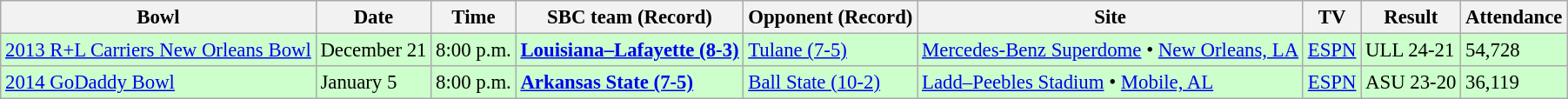<table class="wikitable" style="font-size:95%;">
<tr>
<th>Bowl</th>
<th>Date</th>
<th>Time</th>
<th>SBC team (Record)</th>
<th>Opponent (Record)</th>
<th>Site</th>
<th>TV</th>
<th>Result</th>
<th>Attendance</th>
</tr>
<tr style="background:#cfc;">
<td><a href='#'>2013 R+L Carriers New Orleans Bowl</a></td>
<td>December 21</td>
<td>8:00 p.m.</td>
<td><a href='#'><strong>Louisiana–Lafayette (8-3)</strong></a></td>
<td><a href='#'>Tulane (7-5)</a></td>
<td><a href='#'>Mercedes-Benz Superdome</a> • <a href='#'>New Orleans, LA</a></td>
<td><a href='#'>ESPN</a></td>
<td>ULL 24-21</td>
<td>54,728</td>
</tr>
<tr style="background:#cfc;">
<td><a href='#'>2014 GoDaddy Bowl</a></td>
<td>January 5</td>
<td>8:00 p.m.</td>
<td><a href='#'><strong>Arkansas State (7-5)</strong></a></td>
<td><a href='#'>Ball State (10-2)</a></td>
<td><a href='#'>Ladd–Peebles Stadium</a> • <a href='#'>Mobile, AL</a></td>
<td><a href='#'>ESPN</a></td>
<td>ASU 23-20</td>
<td>36,119</td>
</tr>
</table>
